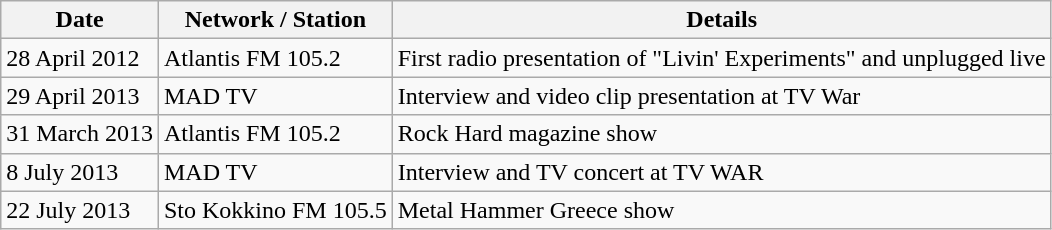<table class="wikitable">
<tr>
<th>Date</th>
<th>Network / Station</th>
<th>Details</th>
</tr>
<tr>
<td>28 April 2012</td>
<td>Atlantis FM 105.2</td>
<td>First radio presentation of "Livin' Experiments" and unplugged live</td>
</tr>
<tr>
<td>29 April 2013</td>
<td>MAD TV</td>
<td>Interview and video clip presentation at TV War</td>
</tr>
<tr>
<td>31 March 2013</td>
<td>Atlantis FM 105.2</td>
<td>Rock Hard magazine show</td>
</tr>
<tr>
<td>8 July 2013</td>
<td>MAD TV</td>
<td>Interview and TV concert at TV WAR</td>
</tr>
<tr>
<td>22 July 2013</td>
<td>Sto Kokkino FM 105.5</td>
<td>Metal Hammer Greece show</td>
</tr>
</table>
